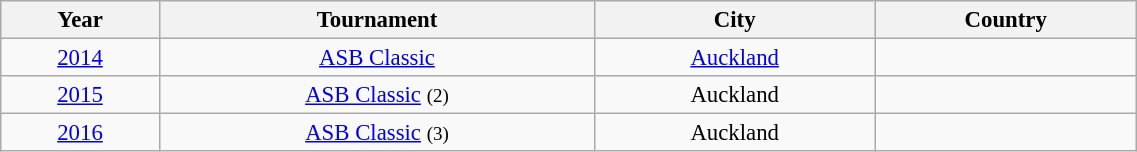<table class="wikitable" style="width: 60%; text-align:center; font-size:95%">
<tr>
<th>Year</th>
<th>Tournament</th>
<th>City</th>
<th>Country</th>
</tr>
<tr>
<td><a href='#'>2014</a></td>
<td><a href='#'>ASB Classic</a></td>
<td><a href='#'>Auckland</a></td>
<td></td>
</tr>
<tr>
<td><a href='#'>2015</a></td>
<td><a href='#'>ASB Classic</a> <small>(2)</small></td>
<td>Auckland</td>
<td></td>
</tr>
<tr>
<td><a href='#'>2016</a></td>
<td><a href='#'>ASB Classic</a> <small>(3)</small></td>
<td>Auckland</td>
<td></td>
</tr>
</table>
